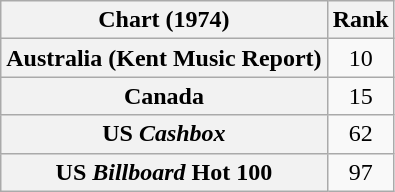<table class="wikitable plainrowheaders">
<tr>
<th scope="col">Chart (1974)</th>
<th scope="col">Rank</th>
</tr>
<tr>
<th scope="row">Australia (Kent Music Report)</th>
<td style="text-align:center;">10</td>
</tr>
<tr>
<th scope="row">Canada</th>
<td style="text-align:center;">15</td>
</tr>
<tr>
<th scope="row">US <em>Cashbox</em></th>
<td style="text-align:center;">62</td>
</tr>
<tr>
<th scope="row">US <em>Billboard</em> Hot 100</th>
<td style="text-align:center;">97</td>
</tr>
</table>
